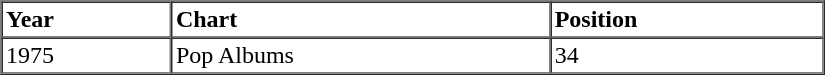<table border=1 cellspacing=0 cellpadding=2 width="550px">
<tr>
<th align="left">Year</th>
<th align="left">Chart</th>
<th align="left">Position</th>
</tr>
<tr>
<td align="left">1975</td>
<td align="left">Pop Albums</td>
<td align="left">34</td>
</tr>
<tr>
</tr>
</table>
